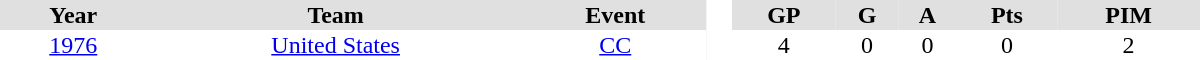<table border="0" cellpadding="1" cellspacing="0" style="text-align:center; width:50em">
<tr ALIGN="center" bgcolor="#e0e0e0">
<th>Year</th>
<th>Team</th>
<th>Event</th>
<th rowspan="99" bgcolor="#ffffff"> </th>
<th>GP</th>
<th>G</th>
<th>A</th>
<th>Pts</th>
<th>PIM</th>
</tr>
<tr>
<td><a href='#'>1976</a></td>
<td><a href='#'>United States</a></td>
<td><a href='#'>CC</a></td>
<td>4</td>
<td>0</td>
<td>0</td>
<td>0</td>
<td>2</td>
</tr>
</table>
